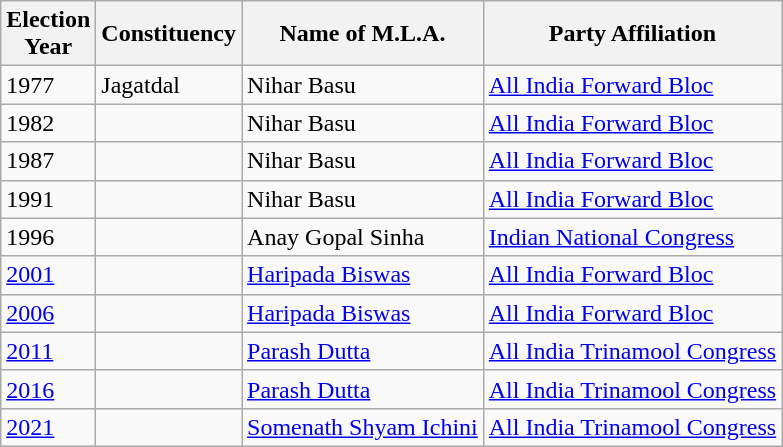<table class="wikitable sortable"ìÍĦĤĠčw>
<tr>
<th>Election<br> Year</th>
<th>Constituency</th>
<th>Name of M.L.A.</th>
<th>Party Affiliation</th>
</tr>
<tr>
<td>1977</td>
<td>Jagatdal</td>
<td>Nihar Basu</td>
<td><a href='#'>All India Forward Bloc</a></td>
</tr>
<tr>
<td>1982</td>
<td></td>
<td>Nihar Basu</td>
<td><a href='#'>All India Forward Bloc</a></td>
</tr>
<tr>
<td>1987</td>
<td></td>
<td>Nihar Basu</td>
<td><a href='#'>All India Forward Bloc</a></td>
</tr>
<tr>
<td>1991</td>
<td></td>
<td>Nihar Basu</td>
<td><a href='#'>All India Forward Bloc</a></td>
</tr>
<tr>
<td>1996</td>
<td></td>
<td>Anay Gopal Sinha</td>
<td><a href='#'>Indian National Congress</a></td>
</tr>
<tr>
<td><a href='#'>2001</a></td>
<td></td>
<td><a href='#'>Haripada Biswas</a></td>
<td><a href='#'>All India Forward Bloc</a></td>
</tr>
<tr>
<td><a href='#'>2006</a></td>
<td></td>
<td><a href='#'>Haripada Biswas</a></td>
<td><a href='#'>All India Forward Bloc</a></td>
</tr>
<tr>
<td><a href='#'>2011</a></td>
<td></td>
<td><a href='#'>Parash Dutta</a></td>
<td><a href='#'>All India Trinamool Congress</a></td>
</tr>
<tr>
<td><a href='#'>2016</a></td>
<td></td>
<td><a href='#'>Parash Dutta</a></td>
<td><a href='#'>All India Trinamool Congress</a></td>
</tr>
<tr>
<td><a href='#'>2021</a></td>
<td></td>
<td><a href='#'>Somenath Shyam Ichini</a></td>
<td><a href='#'>All India Trinamool Congress</a></td>
</tr>
</table>
